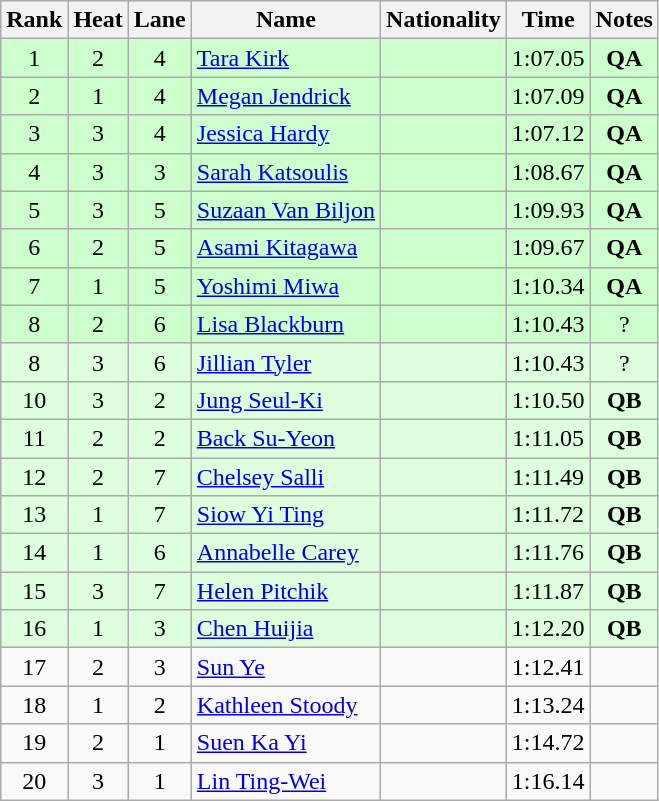<table class="wikitable sortable" style="text-align:center">
<tr>
<th>Rank</th>
<th>Heat</th>
<th>Lane</th>
<th>Name</th>
<th>Nationality</th>
<th>Time</th>
<th>Notes</th>
</tr>
<tr bgcolor=ccffcc>
<td>1</td>
<td>2</td>
<td>4</td>
<td align=left><a href='#'>Tara Kirk</a></td>
<td align=left></td>
<td>1:07.05</td>
<td><strong>QA</strong></td>
</tr>
<tr bgcolor=ccffcc>
<td>2</td>
<td>1</td>
<td>4</td>
<td align=left><a href='#'>Megan Jendrick</a></td>
<td align=left></td>
<td>1:07.09</td>
<td><strong>QA</strong></td>
</tr>
<tr bgcolor=ccffcc>
<td>3</td>
<td>3</td>
<td>4</td>
<td align=left><a href='#'>Jessica Hardy</a></td>
<td align=left></td>
<td>1:07.12</td>
<td><strong>QA</strong></td>
</tr>
<tr bgcolor=ccffcc>
<td>4</td>
<td>3</td>
<td>3</td>
<td align=left><a href='#'>Sarah Katsoulis</a></td>
<td align=left></td>
<td>1:08.67</td>
<td><strong>QA</strong></td>
</tr>
<tr bgcolor=ccffcc>
<td>5</td>
<td>3</td>
<td>5</td>
<td align=left><a href='#'>Suzaan Van Biljon</a></td>
<td align=left></td>
<td>1:09.93</td>
<td><strong>QA</strong></td>
</tr>
<tr bgcolor=ccffcc>
<td>6</td>
<td>2</td>
<td>5</td>
<td align=left><a href='#'>Asami Kitagawa</a></td>
<td align=left></td>
<td>1:09.67</td>
<td><strong>QA</strong></td>
</tr>
<tr bgcolor=ccffcc>
<td>7</td>
<td>1</td>
<td>5</td>
<td align=left><a href='#'>Yoshimi Miwa</a></td>
<td align=left></td>
<td>1:10.34</td>
<td><strong>QA</strong></td>
</tr>
<tr bgcolor=ccffcc>
<td>8</td>
<td>2</td>
<td>6</td>
<td align=left><a href='#'>Lisa Blackburn</a></td>
<td align=left></td>
<td>1:10.43</td>
<td>?</td>
</tr>
<tr bgcolor=ddffdd>
<td>8</td>
<td>3</td>
<td>6</td>
<td align=left><a href='#'>Jillian Tyler</a></td>
<td align=left></td>
<td>1:10.43</td>
<td>?</td>
</tr>
<tr bgcolor=ddffdd>
<td>10</td>
<td>3</td>
<td>2</td>
<td align=left><a href='#'>Jung Seul-Ki</a></td>
<td align=left></td>
<td>1:10.50</td>
<td><strong>QB</strong></td>
</tr>
<tr bgcolor=ddffdd>
<td>11</td>
<td>2</td>
<td>2</td>
<td align=left><a href='#'>Back Su-Yeon</a></td>
<td align=left></td>
<td>1:11.05</td>
<td><strong>QB</strong></td>
</tr>
<tr bgcolor=ddffdd>
<td>12</td>
<td>2</td>
<td>7</td>
<td align=left><a href='#'>Chelsey Salli</a></td>
<td align=left></td>
<td>1:11.49</td>
<td><strong>QB</strong></td>
</tr>
<tr bgcolor=ddffdd>
<td>13</td>
<td>1</td>
<td>7</td>
<td align=left><a href='#'>Siow Yi Ting</a></td>
<td align=left></td>
<td>1:11.72</td>
<td><strong>QB</strong></td>
</tr>
<tr bgcolor=ddffdd>
<td>14</td>
<td>1</td>
<td>6</td>
<td align=left><a href='#'>Annabelle Carey</a></td>
<td align=left></td>
<td>1:11.76</td>
<td><strong>QB</strong></td>
</tr>
<tr bgcolor=ddffdd>
<td>15</td>
<td>3</td>
<td>7</td>
<td align=left><a href='#'>Helen Pitchik</a></td>
<td align=left></td>
<td>1:11.87</td>
<td><strong>QB</strong></td>
</tr>
<tr bgcolor=ddffdd>
<td>16</td>
<td>1</td>
<td>3</td>
<td align=left><a href='#'>Chen Huijia</a></td>
<td align=left></td>
<td>1:12.20</td>
<td><strong>QB</strong></td>
</tr>
<tr>
<td>17</td>
<td>2</td>
<td>3</td>
<td align=left><a href='#'>Sun Ye</a></td>
<td align=left></td>
<td>1:12.41</td>
<td></td>
</tr>
<tr>
<td>18</td>
<td>1</td>
<td>2</td>
<td align=left><a href='#'>Kathleen Stoody</a></td>
<td align=left></td>
<td>1:13.24</td>
<td></td>
</tr>
<tr>
<td>19</td>
<td>2</td>
<td>1</td>
<td align=left><a href='#'>Suen Ka Yi</a></td>
<td align=left></td>
<td>1:14.72</td>
<td></td>
</tr>
<tr>
<td>20</td>
<td>3</td>
<td>1</td>
<td align=left><a href='#'>Lin Ting-Wei</a></td>
<td align=left></td>
<td>1:16.14</td>
<td></td>
</tr>
</table>
